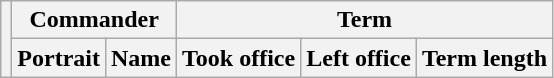<table class="wikitable sortable">
<tr>
<th rowspan=2></th>
<th colspan=2>Commander</th>
<th colspan=3>Term</th>
</tr>
<tr>
<th>Portrait</th>
<th>Name</th>
<th>Took office</th>
<th>Left office</th>
<th>Term length<br>


















</th>
</tr>
</table>
